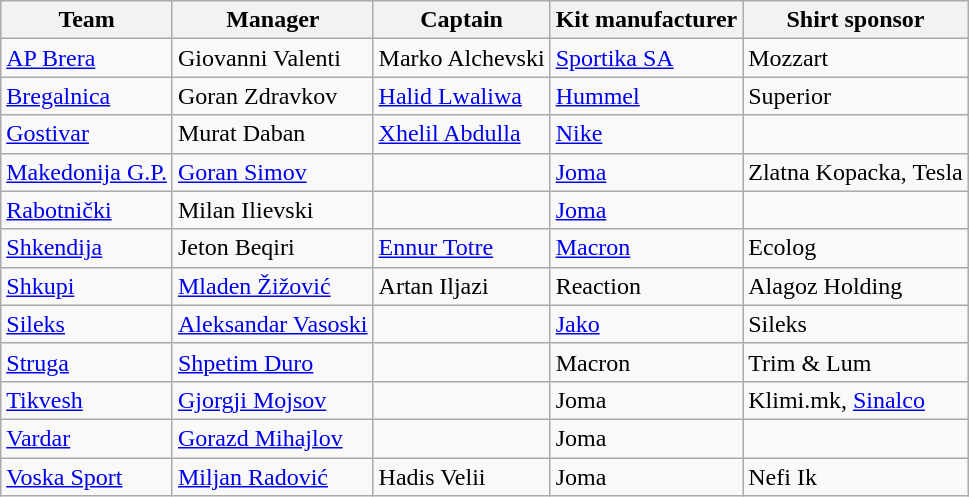<table class="wikitable sortable">
<tr>
<th>Team</th>
<th>Manager</th>
<th>Captain</th>
<th>Kit manufacturer</th>
<th>Shirt sponsor</th>
</tr>
<tr>
<td><a href='#'>AP Brera</a></td>
<td> Giovanni Valenti</td>
<td> Marko Alchevski</td>
<td><a href='#'>Sportika SA</a></td>
<td>Mozzart</td>
</tr>
<tr>
<td><a href='#'>Bregalnica</a></td>
<td> Goran Zdravkov</td>
<td> <a href='#'>Halid Lwaliwa</a></td>
<td><a href='#'>Hummel</a></td>
<td>Superior</td>
</tr>
<tr>
<td><a href='#'>Gostivar</a></td>
<td> Murat Daban</td>
<td> <a href='#'>Xhelil Abdulla</a></td>
<td><a href='#'>Nike</a></td>
<td></td>
</tr>
<tr>
<td><a href='#'>Makedonija G.P.</a></td>
<td> <a href='#'>Goran Simov</a></td>
<td> </td>
<td><a href='#'>Joma</a></td>
<td>Zlatna Kopacka, Tesla</td>
</tr>
<tr>
<td><a href='#'>Rabotnički</a></td>
<td> Milan Ilievski</td>
<td> </td>
<td><a href='#'>Joma</a></td>
<td></td>
</tr>
<tr>
<td><a href='#'>Shkendija</a></td>
<td> Jeton Beqiri</td>
<td> <a href='#'>Ennur Totre</a></td>
<td><a href='#'>Macron</a></td>
<td>Ecolog</td>
</tr>
<tr>
<td><a href='#'>Shkupi</a></td>
<td> <a href='#'>Mladen Žižović</a></td>
<td> Artan Iljazi</td>
<td>Reaction</td>
<td>Alagoz Holding</td>
</tr>
<tr>
<td><a href='#'>Sileks</a></td>
<td> <a href='#'>Aleksandar Vasoski</a></td>
<td> </td>
<td><a href='#'>Jako</a></td>
<td>Sileks</td>
</tr>
<tr>
<td><a href='#'>Struga</a></td>
<td> <a href='#'>Shpetim Duro</a></td>
<td> </td>
<td>Macron</td>
<td>Trim & Lum</td>
</tr>
<tr>
<td><a href='#'>Tikvesh</a></td>
<td> <a href='#'>Gjorgji Mojsov</a></td>
<td> </td>
<td>Joma</td>
<td>Klimi.mk, <a href='#'>Sinalco</a></td>
</tr>
<tr>
<td><a href='#'>Vardar</a></td>
<td> <a href='#'>Gorazd Mihajlov</a></td>
<td> </td>
<td>Joma</td>
<td></td>
</tr>
<tr>
<td><a href='#'>Voska Sport</a></td>
<td> <a href='#'>Miljan Radović</a></td>
<td> Hadis Velii</td>
<td>Joma</td>
<td>Nefi Ik</td>
</tr>
</table>
